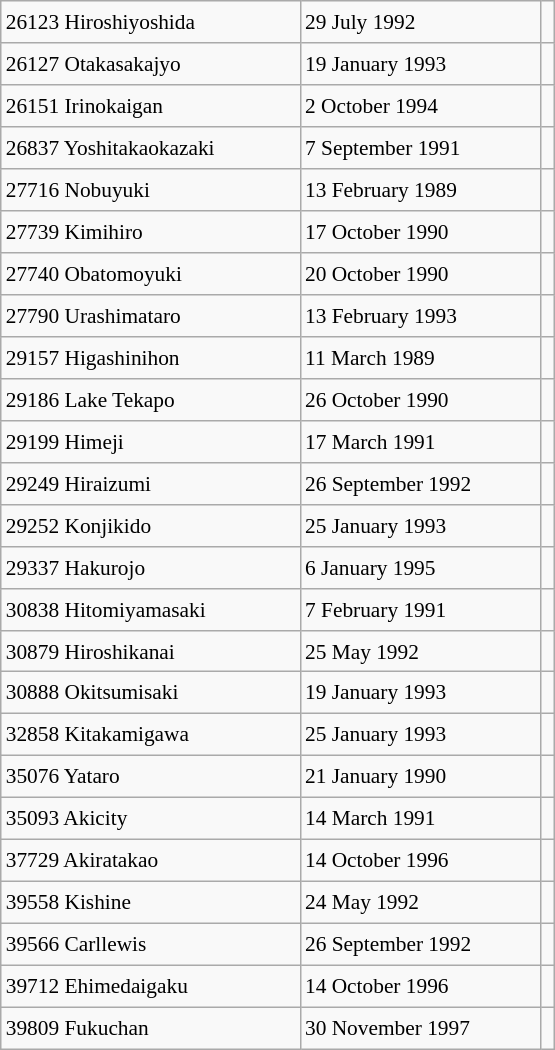<table class="wikitable" style="font-size: 89%; float: left; width: 26em; margin-right: 1em; height: 700px">
<tr>
<td>26123 Hiroshiyoshida</td>
<td>29 July 1992</td>
<td></td>
</tr>
<tr>
<td>26127 Otakasakajyo</td>
<td>19 January 1993</td>
<td></td>
</tr>
<tr>
<td>26151 Irinokaigan</td>
<td>2 October 1994</td>
<td></td>
</tr>
<tr>
<td>26837 Yoshitakaokazaki</td>
<td>7 September 1991</td>
<td></td>
</tr>
<tr>
<td>27716 Nobuyuki</td>
<td>13 February 1989</td>
<td></td>
</tr>
<tr>
<td>27739 Kimihiro</td>
<td>17 October 1990</td>
<td></td>
</tr>
<tr>
<td>27740 Obatomoyuki</td>
<td>20 October 1990</td>
<td></td>
</tr>
<tr>
<td>27790 Urashimataro</td>
<td>13 February 1993</td>
<td></td>
</tr>
<tr>
<td>29157 Higashinihon</td>
<td>11 March 1989</td>
<td></td>
</tr>
<tr>
<td>29186 Lake Tekapo</td>
<td>26 October 1990</td>
<td></td>
</tr>
<tr>
<td>29199 Himeji</td>
<td>17 March 1991</td>
<td></td>
</tr>
<tr>
<td>29249 Hiraizumi</td>
<td>26 September 1992</td>
<td></td>
</tr>
<tr>
<td>29252 Konjikido</td>
<td>25 January 1993</td>
<td></td>
</tr>
<tr>
<td>29337 Hakurojo</td>
<td>6 January 1995</td>
<td></td>
</tr>
<tr>
<td>30838 Hitomiyamasaki</td>
<td>7 February 1991</td>
<td></td>
</tr>
<tr>
<td>30879 Hiroshikanai</td>
<td>25 May 1992</td>
<td></td>
</tr>
<tr>
<td>30888 Okitsumisaki</td>
<td>19 January 1993</td>
<td></td>
</tr>
<tr>
<td>32858 Kitakamigawa</td>
<td>25 January 1993</td>
<td></td>
</tr>
<tr>
<td>35076 Yataro</td>
<td>21 January 1990</td>
<td></td>
</tr>
<tr>
<td>35093 Akicity</td>
<td>14 March 1991</td>
<td></td>
</tr>
<tr>
<td>37729 Akiratakao</td>
<td>14 October 1996</td>
<td></td>
</tr>
<tr>
<td>39558 Kishine</td>
<td>24 May 1992</td>
<td></td>
</tr>
<tr>
<td>39566 Carllewis</td>
<td>26 September 1992</td>
<td></td>
</tr>
<tr>
<td>39712 Ehimedaigaku</td>
<td>14 October 1996</td>
<td></td>
</tr>
<tr>
<td>39809 Fukuchan</td>
<td>30 November 1997</td>
<td></td>
</tr>
</table>
